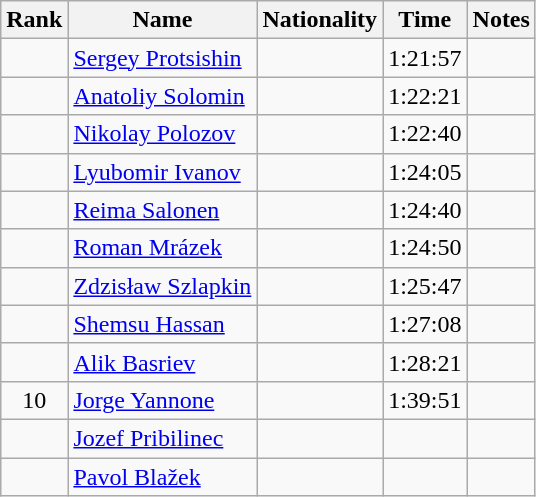<table class="wikitable sortable" style="text-align:center">
<tr>
<th>Rank</th>
<th>Name</th>
<th>Nationality</th>
<th>Time</th>
<th>Notes</th>
</tr>
<tr>
<td></td>
<td align="left"><a href='#'>Sergey Protsishin</a></td>
<td align=left></td>
<td>1:21:57</td>
<td></td>
</tr>
<tr>
<td></td>
<td align="left"><a href='#'>Anatoliy Solomin</a></td>
<td align=left></td>
<td>1:22:21</td>
<td></td>
</tr>
<tr>
<td></td>
<td align="left"><a href='#'>Nikolay Polozov</a></td>
<td align=left></td>
<td>1:22:40</td>
<td></td>
</tr>
<tr>
<td></td>
<td align="left"><a href='#'>Lyubomir Ivanov</a></td>
<td align=left></td>
<td>1:24:05</td>
<td></td>
</tr>
<tr>
<td></td>
<td align="left"><a href='#'>Reima Salonen</a></td>
<td align=left></td>
<td>1:24:40</td>
<td></td>
</tr>
<tr>
<td></td>
<td align="left"><a href='#'>Roman Mrázek</a></td>
<td align=left></td>
<td>1:24:50</td>
<td></td>
</tr>
<tr>
<td></td>
<td align="left"><a href='#'>Zdzisław Szlapkin</a></td>
<td align=left></td>
<td>1:25:47</td>
<td></td>
</tr>
<tr>
<td></td>
<td align="left"><a href='#'>Shemsu Hassan</a></td>
<td align=left></td>
<td>1:27:08</td>
<td></td>
</tr>
<tr>
<td></td>
<td align="left"><a href='#'>Alik Basriev</a></td>
<td align=left></td>
<td>1:28:21</td>
<td></td>
</tr>
<tr>
<td>10</td>
<td align="left"><a href='#'>Jorge Yannone</a></td>
<td align=left></td>
<td>1:39:51</td>
<td></td>
</tr>
<tr>
<td></td>
<td align="left"><a href='#'>Jozef Pribilinec</a></td>
<td align=left></td>
<td></td>
<td></td>
</tr>
<tr>
<td></td>
<td align="left"><a href='#'>Pavol Blažek</a></td>
<td align=left></td>
<td></td>
<td></td>
</tr>
</table>
